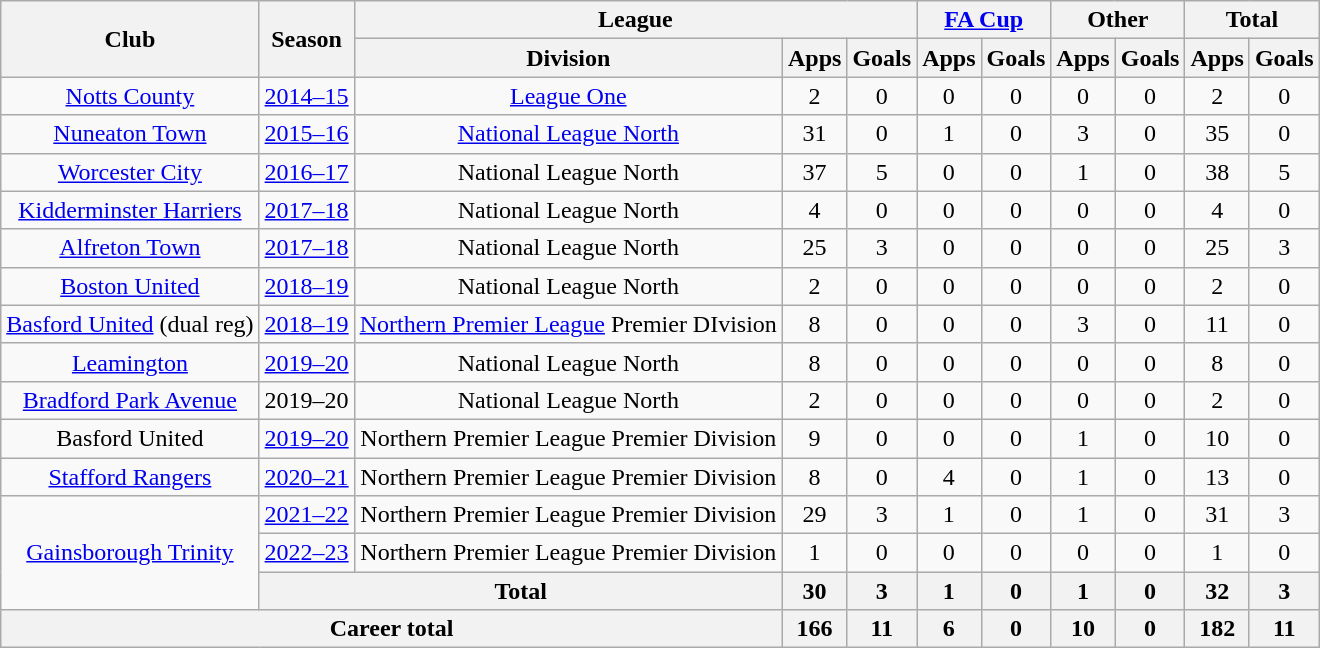<table class="wikitable" style="text-align:center">
<tr>
<th rowspan="2">Club</th>
<th rowspan="2">Season</th>
<th colspan="3">League</th>
<th colspan="2"><a href='#'>FA Cup</a></th>
<th colspan="2">Other</th>
<th colspan="2">Total</th>
</tr>
<tr>
<th>Division</th>
<th>Apps</th>
<th>Goals</th>
<th>Apps</th>
<th>Goals</th>
<th>Apps</th>
<th>Goals</th>
<th>Apps</th>
<th>Goals</th>
</tr>
<tr>
<td><a href='#'>Notts County</a></td>
<td><a href='#'>2014–15</a></td>
<td><a href='#'>League One</a></td>
<td>2</td>
<td>0</td>
<td>0</td>
<td>0</td>
<td>0</td>
<td>0</td>
<td>2</td>
<td>0</td>
</tr>
<tr>
<td><a href='#'>Nuneaton Town</a></td>
<td><a href='#'>2015–16</a></td>
<td><a href='#'>National League North</a></td>
<td>31</td>
<td>0</td>
<td>1</td>
<td>0</td>
<td>3</td>
<td>0</td>
<td>35</td>
<td>0</td>
</tr>
<tr>
<td><a href='#'>Worcester City</a></td>
<td><a href='#'>2016–17</a></td>
<td>National League North</td>
<td>37</td>
<td>5</td>
<td>0</td>
<td>0</td>
<td>1</td>
<td>0</td>
<td>38</td>
<td>5</td>
</tr>
<tr>
<td><a href='#'>Kidderminster Harriers</a></td>
<td><a href='#'>2017–18</a></td>
<td>National League North</td>
<td>4</td>
<td>0</td>
<td>0</td>
<td>0</td>
<td>0</td>
<td>0</td>
<td>4</td>
<td>0</td>
</tr>
<tr>
<td><a href='#'>Alfreton Town</a></td>
<td><a href='#'>2017–18</a></td>
<td>National League North</td>
<td>25</td>
<td>3</td>
<td>0</td>
<td>0</td>
<td>0</td>
<td>0</td>
<td>25</td>
<td>3</td>
</tr>
<tr>
<td><a href='#'>Boston United</a></td>
<td><a href='#'>2018–19</a></td>
<td>National League North</td>
<td>2</td>
<td>0</td>
<td>0</td>
<td>0</td>
<td>0</td>
<td>0</td>
<td>2</td>
<td>0</td>
</tr>
<tr>
<td><a href='#'>Basford United</a> (dual reg)</td>
<td><a href='#'>2018–19</a></td>
<td><a href='#'>Northern Premier League</a> Premier DIvision</td>
<td>8</td>
<td>0</td>
<td>0</td>
<td>0</td>
<td>3</td>
<td>0</td>
<td>11</td>
<td>0</td>
</tr>
<tr>
<td><a href='#'>Leamington</a></td>
<td><a href='#'>2019–20</a></td>
<td>National League North</td>
<td>8</td>
<td>0</td>
<td>0</td>
<td>0</td>
<td>0</td>
<td>0</td>
<td>8</td>
<td>0</td>
</tr>
<tr>
<td><a href='#'>Bradford Park Avenue</a></td>
<td>2019–20</td>
<td>National League North</td>
<td>2</td>
<td>0</td>
<td>0</td>
<td>0</td>
<td>0</td>
<td>0</td>
<td>2</td>
<td>0</td>
</tr>
<tr>
<td>Basford United</td>
<td><a href='#'>2019–20</a></td>
<td>Northern Premier League Premier Division</td>
<td>9</td>
<td>0</td>
<td>0</td>
<td>0</td>
<td>1</td>
<td>0</td>
<td>10</td>
<td>0</td>
</tr>
<tr>
<td><a href='#'>Stafford Rangers</a></td>
<td><a href='#'>2020–21</a></td>
<td>Northern Premier League Premier Division</td>
<td>8</td>
<td>0</td>
<td>4</td>
<td>0</td>
<td>1</td>
<td>0</td>
<td>13</td>
<td>0</td>
</tr>
<tr>
<td rowspan="3"><a href='#'>Gainsborough Trinity</a></td>
<td><a href='#'>2021–22</a></td>
<td>Northern Premier League Premier Division</td>
<td>29</td>
<td>3</td>
<td>1</td>
<td>0</td>
<td>1</td>
<td>0</td>
<td>31</td>
<td>3</td>
</tr>
<tr>
<td><a href='#'>2022–23</a></td>
<td>Northern Premier League Premier Division</td>
<td>1</td>
<td>0</td>
<td>0</td>
<td>0</td>
<td>0</td>
<td>0</td>
<td>1</td>
<td>0</td>
</tr>
<tr>
<th colspan="2">Total</th>
<th>30</th>
<th>3</th>
<th>1</th>
<th>0</th>
<th>1</th>
<th>0</th>
<th>32</th>
<th>3</th>
</tr>
<tr>
<th colspan="3">Career total</th>
<th>166</th>
<th>11</th>
<th>6</th>
<th>0</th>
<th>10</th>
<th>0</th>
<th>182</th>
<th>11</th>
</tr>
</table>
